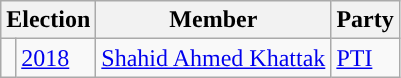<table class="wikitable">
<tr>
<th colspan="2">Election</th>
<th>Member</th>
<th>Party</th>
</tr>
<tr>
<td style="background-color: "></td>
<td><a href='#'>2018</a></td>
<td><a href='#'>Shahid Ahmed Khattak</a></td>
<td><a href='#'>PTI</a></td>
</tr>
</table>
